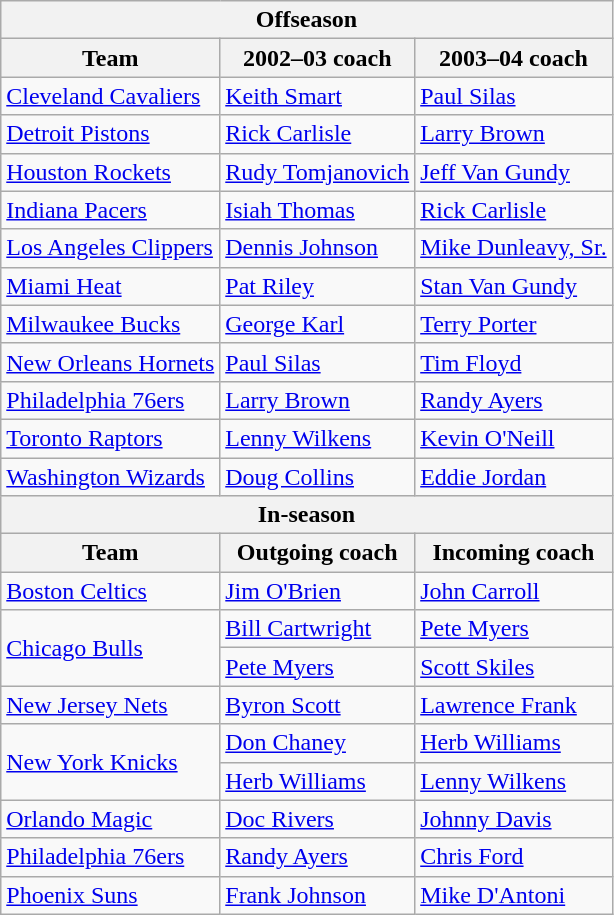<table class="wikitable" style="align:right">
<tr>
<th colspan="3">Offseason</th>
</tr>
<tr>
<th>Team</th>
<th>2002–03 coach</th>
<th>2003–04 coach</th>
</tr>
<tr>
<td><a href='#'>Cleveland Cavaliers</a></td>
<td><a href='#'>Keith Smart</a></td>
<td><a href='#'>Paul Silas</a></td>
</tr>
<tr>
<td><a href='#'>Detroit Pistons</a></td>
<td><a href='#'>Rick Carlisle</a></td>
<td><a href='#'>Larry Brown</a></td>
</tr>
<tr>
<td><a href='#'>Houston Rockets</a></td>
<td><a href='#'>Rudy Tomjanovich</a></td>
<td><a href='#'>Jeff Van Gundy</a></td>
</tr>
<tr>
<td><a href='#'>Indiana Pacers</a></td>
<td><a href='#'>Isiah Thomas</a></td>
<td><a href='#'>Rick Carlisle</a></td>
</tr>
<tr>
<td><a href='#'>Los Angeles Clippers</a></td>
<td><a href='#'>Dennis Johnson</a></td>
<td><a href='#'>Mike Dunleavy, Sr.</a></td>
</tr>
<tr>
<td><a href='#'>Miami Heat</a></td>
<td><a href='#'>Pat Riley</a></td>
<td><a href='#'>Stan Van Gundy</a></td>
</tr>
<tr>
<td><a href='#'>Milwaukee Bucks</a></td>
<td><a href='#'>George Karl</a></td>
<td><a href='#'>Terry Porter</a></td>
</tr>
<tr>
<td><a href='#'>New Orleans Hornets</a></td>
<td><a href='#'>Paul Silas</a></td>
<td><a href='#'>Tim Floyd</a></td>
</tr>
<tr>
<td><a href='#'>Philadelphia 76ers</a></td>
<td><a href='#'>Larry Brown</a></td>
<td><a href='#'>Randy Ayers</a></td>
</tr>
<tr>
<td><a href='#'>Toronto Raptors</a></td>
<td><a href='#'>Lenny Wilkens</a></td>
<td><a href='#'>Kevin O'Neill</a></td>
</tr>
<tr>
<td><a href='#'>Washington Wizards</a></td>
<td><a href='#'>Doug Collins</a></td>
<td><a href='#'>Eddie Jordan</a></td>
</tr>
<tr>
<th colspan="3">In-season</th>
</tr>
<tr>
<th>Team</th>
<th>Outgoing coach</th>
<th>Incoming coach</th>
</tr>
<tr>
<td><a href='#'>Boston Celtics</a></td>
<td><a href='#'>Jim O'Brien</a></td>
<td><a href='#'>John Carroll</a></td>
</tr>
<tr>
<td rowspan="2"><a href='#'>Chicago Bulls</a></td>
<td><a href='#'>Bill Cartwright</a></td>
<td><a href='#'>Pete Myers</a></td>
</tr>
<tr>
<td><a href='#'>Pete Myers</a></td>
<td><a href='#'>Scott Skiles</a></td>
</tr>
<tr>
<td><a href='#'>New Jersey Nets</a></td>
<td><a href='#'>Byron Scott</a></td>
<td><a href='#'>Lawrence Frank</a></td>
</tr>
<tr>
<td rowspan="2"><a href='#'>New York Knicks</a></td>
<td><a href='#'>Don Chaney</a></td>
<td><a href='#'>Herb Williams</a></td>
</tr>
<tr>
<td><a href='#'>Herb Williams</a></td>
<td><a href='#'>Lenny Wilkens</a></td>
</tr>
<tr>
<td><a href='#'>Orlando Magic</a></td>
<td><a href='#'>Doc Rivers</a></td>
<td><a href='#'>Johnny Davis</a></td>
</tr>
<tr>
<td><a href='#'>Philadelphia 76ers</a></td>
<td><a href='#'>Randy Ayers</a></td>
<td><a href='#'>Chris Ford</a></td>
</tr>
<tr>
<td><a href='#'>Phoenix Suns</a></td>
<td><a href='#'>Frank Johnson</a></td>
<td><a href='#'>Mike D'Antoni</a></td>
</tr>
</table>
